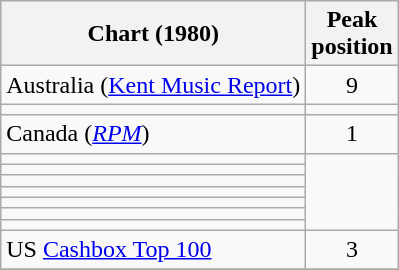<table class="wikitable sortable plainrowheaders"}>
<tr>
<th scope="col">Chart (1980)</th>
<th scope="col">Peak<br>position</th>
</tr>
<tr>
<td>Australia (<a href='#'>Kent Music Report</a>)</td>
<td style="text-align:center;">9</td>
</tr>
<tr>
<td></td>
</tr>
<tr>
<td>Canada (<em><a href='#'>RPM</a></em>)</td>
<td align="center">1</td>
</tr>
<tr>
<td></td>
</tr>
<tr>
<td></td>
</tr>
<tr>
<td></td>
</tr>
<tr>
<td></td>
</tr>
<tr>
<td></td>
</tr>
<tr>
<td></td>
</tr>
<tr>
<td></td>
</tr>
<tr>
<td>US <a href='#'>Cashbox Top 100</a></td>
<td align="center">3</td>
</tr>
<tr>
</tr>
</table>
